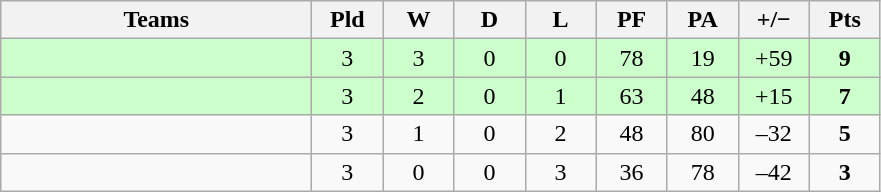<table class="wikitable" style="text-align: center;">
<tr>
<th width="200">Teams</th>
<th width="40">Pld</th>
<th width="40">W</th>
<th width="40">D</th>
<th width="40">L</th>
<th width="40">PF</th>
<th width="40">PA</th>
<th width="40">+/−</th>
<th width="40">Pts</th>
</tr>
<tr style="background:#cfc; width:20px;">
<td align=left></td>
<td>3</td>
<td>3</td>
<td>0</td>
<td>0</td>
<td>78</td>
<td>19</td>
<td>+59</td>
<td><strong>9</strong></td>
</tr>
<tr style="background:#cfc; width:20px;">
<td align=left></td>
<td>3</td>
<td>2</td>
<td>0</td>
<td>1</td>
<td>63</td>
<td>48</td>
<td>+15</td>
<td><strong>7</strong></td>
</tr>
<tr>
<td align=left></td>
<td>3</td>
<td>1</td>
<td>0</td>
<td>2</td>
<td>48</td>
<td>80</td>
<td>–32</td>
<td><strong>5</strong></td>
</tr>
<tr>
<td align=left></td>
<td>3</td>
<td>0</td>
<td>0</td>
<td>3</td>
<td>36</td>
<td>78</td>
<td>–42</td>
<td><strong>3</strong></td>
</tr>
</table>
